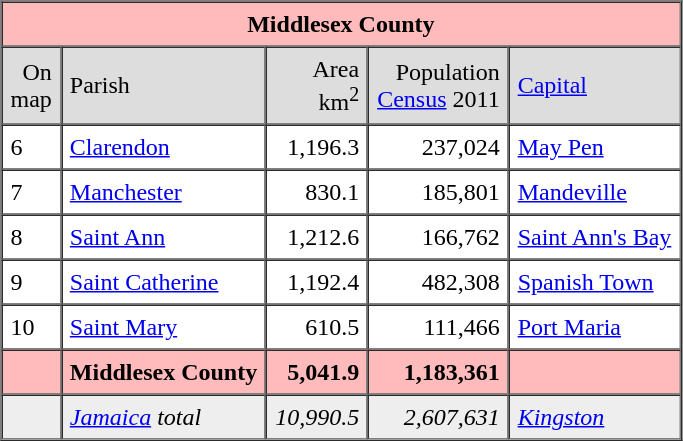<table border="1" cellpadding="5" cellspacing="0">
<tr>
<td style="background: #FBB;" colspan="5" align="center"><strong>Middlesex County</strong></td>
</tr>
<tr>
<td style="background: #DDD;" align="right">On<br> map</td>
<td style="background: #DDD;">Parish</td>
<td style="background: #DDD;" align="right">Area<br>km<sup>2</sup></td>
<td style="background: #DDD;" align="right">Population<br><a href='#'>Census</a> 2011</td>
<td style="background: #DDD;"><a href='#'>Capital</a></td>
</tr>
<tr>
<td>6</td>
<td><a href='#'>Clarendon</a></td>
<td align="right">1,196.3</td>
<td align="right">237,024</td>
<td><a href='#'>May Pen</a></td>
</tr>
<tr>
<td>7</td>
<td><a href='#'>Manchester</a></td>
<td align="right">830.1</td>
<td align="right">185,801</td>
<td><a href='#'>Mandeville</a></td>
</tr>
<tr>
<td>8</td>
<td><a href='#'>Saint Ann</a></td>
<td align="right">1,212.6</td>
<td align="right">166,762</td>
<td><a href='#'>Saint Ann's Bay</a></td>
</tr>
<tr>
<td>9</td>
<td><a href='#'>Saint Catherine</a></td>
<td align="right">1,192.4</td>
<td align="right">482,308</td>
<td><a href='#'>Spanish Town</a></td>
</tr>
<tr>
<td>10</td>
<td><a href='#'>Saint Mary</a></td>
<td align="right">610.5</td>
<td align="right">111,466</td>
<td><a href='#'>Port Maria</a></td>
</tr>
<tr>
</tr>
<tr style="background: #FBB;">
<td> </td>
<td><strong>Middlesex County</strong></td>
<td align="right"><strong>5,041.9</strong></td>
<td align="right"><strong>1,183,361</strong></td>
<td></td>
</tr>
<tr style="background: #EEE;">
<td> </td>
<td><em><a href='#'>Jamaica</a> total</em></td>
<td align="right"><em>10,990.5</em></td>
<td align="right"><em>2,607,631</em></td>
<td><em><a href='#'>Kingston</a></em></td>
</tr>
</table>
